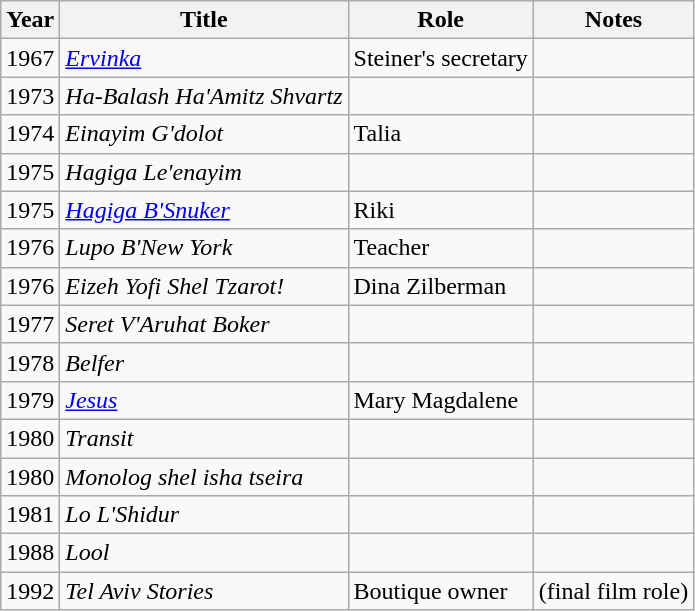<table class="wikitable">
<tr>
<th>Year</th>
<th>Title</th>
<th>Role</th>
<th>Notes</th>
</tr>
<tr>
<td>1967</td>
<td><em><a href='#'>Ervinka</a></em></td>
<td>Steiner's secretary</td>
<td></td>
</tr>
<tr>
<td>1973</td>
<td><em>Ha-Balash Ha'Amitz Shvartz</em></td>
<td></td>
<td></td>
</tr>
<tr>
<td>1974</td>
<td><em>Einayim G'dolot</em></td>
<td>Talia</td>
<td></td>
</tr>
<tr>
<td>1975</td>
<td><em>Hagiga Le'enayim</em></td>
<td></td>
<td></td>
</tr>
<tr>
<td>1975</td>
<td><em><a href='#'>Hagiga B'Snuker</a></em></td>
<td>Riki</td>
<td></td>
</tr>
<tr>
<td>1976</td>
<td><em>Lupo B'New York</em></td>
<td>Teacher</td>
<td></td>
</tr>
<tr>
<td>1976</td>
<td><em>Eizeh Yofi Shel Tzarot!</em></td>
<td>Dina Zilberman</td>
<td></td>
</tr>
<tr>
<td>1977</td>
<td><em>Seret V'Aruhat Boker</em></td>
<td></td>
<td></td>
</tr>
<tr>
<td>1978</td>
<td><em>Belfer</em></td>
<td></td>
<td></td>
</tr>
<tr>
<td>1979</td>
<td><em><a href='#'>Jesus</a></em></td>
<td>Mary Magdalene</td>
<td></td>
</tr>
<tr>
<td>1980</td>
<td><em>Transit</em></td>
<td></td>
<td></td>
</tr>
<tr>
<td>1980</td>
<td><em>Monolog shel isha tseira</em></td>
<td></td>
<td></td>
</tr>
<tr>
<td>1981</td>
<td><em>Lo L'Shidur</em></td>
<td></td>
<td></td>
</tr>
<tr>
<td>1988</td>
<td><em>Lool</em></td>
<td></td>
<td></td>
</tr>
<tr>
<td>1992</td>
<td><em>Tel Aviv Stories</em></td>
<td>Boutique owner</td>
<td>(final film role)</td>
</tr>
</table>
